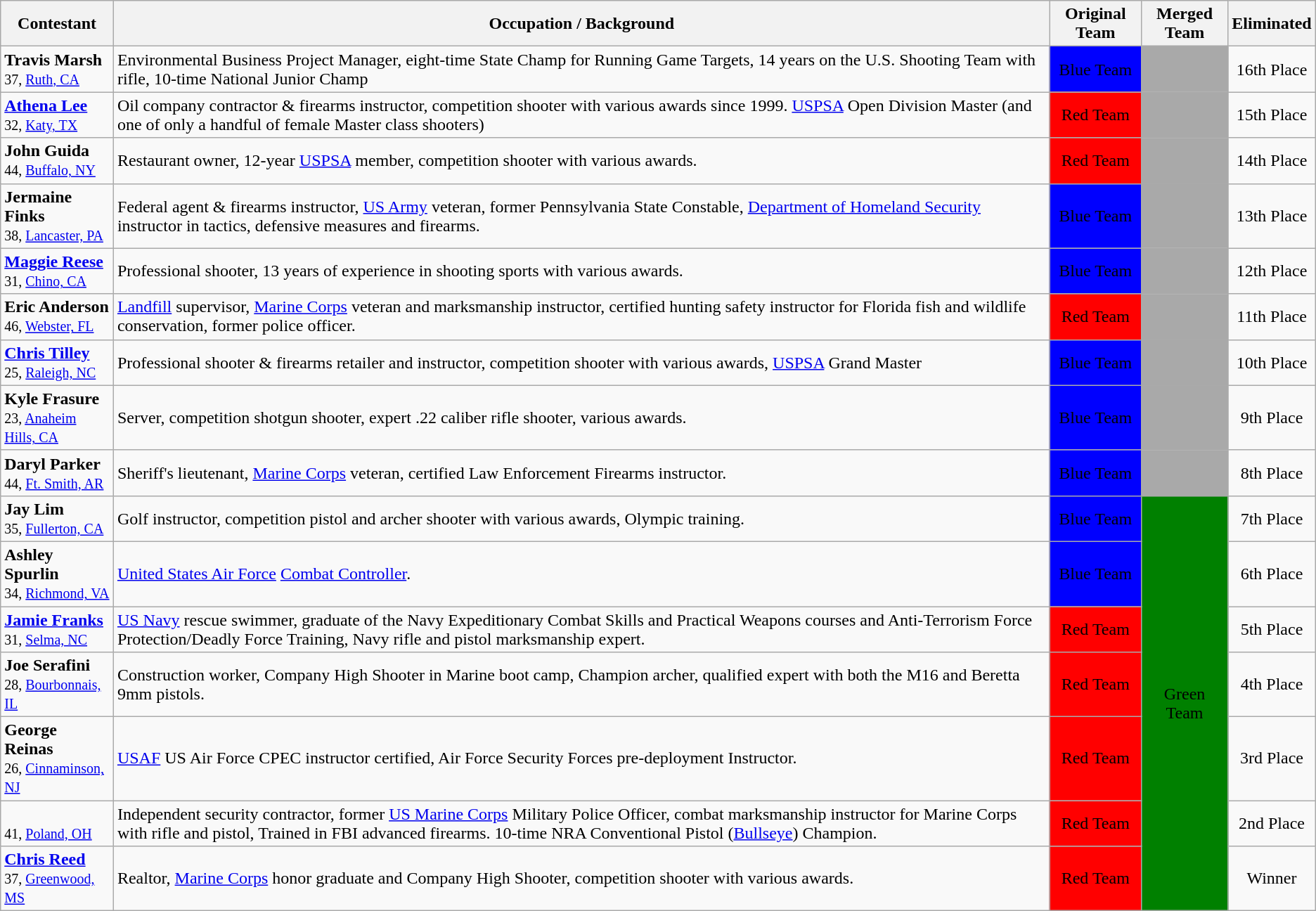<table class="wikitable">
<tr>
<th>Contestant</th>
<th>Occupation / Background</th>
<th>Original Team</th>
<th>Merged Team</th>
<th>Eliminated</th>
</tr>
<tr>
<td><strong>Travis Marsh</strong><br><small>37, <a href='#'>Ruth, CA</a></small></td>
<td>Environmental Business Project Manager, eight-time State Champ for Running Game Targets, 14 years on the U.S. Shooting Team with rifle, 10-time National Junior Champ</td>
<td style="background:blue; text-align:center;"><span>Blue Team</span></td>
<td style="background:darkgrey;"></td>
<td style="text-align:center;">16th Place</td>
</tr>
<tr>
<td><strong><a href='#'>Athena Lee</a></strong><br><small>32, <a href='#'>Katy, TX</a></small></td>
<td>Oil company contractor & firearms instructor, competition shooter with various awards since 1999.  <a href='#'>USPSA</a> Open Division Master (and one of only a handful of female Master class shooters)</td>
<td style="background:red; text-align:center;"><span>Red Team</span></td>
<td style="background:darkgrey;"></td>
<td style="text-align:center;">15th Place</td>
</tr>
<tr>
<td><strong>John Guida</strong><br><small>44, <a href='#'>Buffalo, NY</a></small></td>
<td>Restaurant owner, 12-year <a href='#'>USPSA</a> member, competition shooter with various awards.</td>
<td style="background:red; text-align:center;"><span>Red Team</span></td>
<td style="background:darkgrey;"></td>
<td style="text-align:center;">14th Place</td>
</tr>
<tr>
<td><strong>Jermaine Finks</strong><br><small>38, <a href='#'>Lancaster, PA</a></small></td>
<td>Federal agent & firearms instructor, <a href='#'>US Army</a> veteran, former Pennsylvania State Constable, <a href='#'>Department of Homeland Security</a> instructor in tactics, defensive measures and firearms.</td>
<td style="background:blue; text-align:center;"><span>Blue Team</span></td>
<td style="background:darkgrey;"></td>
<td style="text-align:center;">13th Place</td>
</tr>
<tr>
<td><strong><a href='#'>Maggie Reese</a></strong><br><small>31, <a href='#'>Chino, CA</a></small></td>
<td>Professional shooter, 13 years of experience in shooting sports with various awards.</td>
<td style="background:blue; text-align:center;"><span>Blue Team</span></td>
<td style="background:darkgrey;"></td>
<td style="text-align:center;">12th Place</td>
</tr>
<tr>
<td><strong>Eric Anderson</strong><br><small>46, <a href='#'>Webster, FL</a></small></td>
<td><a href='#'>Landfill</a> supervisor, <a href='#'>Marine Corps</a> veteran and marksmanship instructor, certified hunting safety instructor for Florida fish and wildlife conservation, former police officer.</td>
<td style="background:red; text-align:center;"><span>Red Team</span></td>
<td style="background:darkgrey;"></td>
<td style="text-align:center;">11th Place</td>
</tr>
<tr>
<td><strong><a href='#'>Chris Tilley</a></strong><br><small>25, <a href='#'>Raleigh, NC</a></small></td>
<td>Professional shooter & firearms retailer and instructor, competition shooter with various awards, <a href='#'>USPSA</a> Grand Master</td>
<td style="background:blue; text-align:center;"><span>Blue Team</span></td>
<td style="background:darkgrey;"></td>
<td style="text-align:center;">10th Place</td>
</tr>
<tr>
<td><strong>Kyle Frasure</strong><br><small>23, <a href='#'>Anaheim Hills, CA</a></small></td>
<td>Server, competition shotgun shooter, expert .22 caliber rifle shooter, various awards.</td>
<td style="background:blue; text-align:center;"><span>Blue Team</span></td>
<td style="background:darkgrey;"></td>
<td style="text-align:center;">9th Place</td>
</tr>
<tr>
<td><strong>Daryl Parker</strong><br><small>44, <a href='#'>Ft. Smith, AR</a></small></td>
<td>Sheriff's lieutenant, <a href='#'>Marine Corps</a> veteran, certified Law Enforcement Firearms instructor.</td>
<td style="background:blue; text-align:center;"><span>Blue Team</span></td>
<td style="background:darkgrey;"></td>
<td style="text-align:center;">8th Place</td>
</tr>
<tr>
<td><strong>Jay Lim</strong><br><small>35, <a href='#'>Fullerton, CA</a></small></td>
<td>Golf instructor, competition pistol and archer shooter with various awards, Olympic training.</td>
<td style="background:blue; text-align:center;"><span>Blue Team</span></td>
<td rowspan="7" style="background:green; text-align:center;"><span>Green Team</span></td>
<td style="text-align:center;">7th Place</td>
</tr>
<tr>
<td><strong>Ashley Spurlin</strong><br><small>34, <a href='#'>Richmond, VA</a></small></td>
<td><a href='#'>United States Air Force</a> <a href='#'>Combat Controller</a>.</td>
<td style="background:blue; text-align:center;"><span>Blue Team</span></td>
<td style="text-align:center;">6th Place</td>
</tr>
<tr>
<td><strong><a href='#'>Jamie Franks</a></strong><br><small>31, <a href='#'>Selma, NC</a></small></td>
<td><a href='#'>US Navy</a> rescue swimmer, graduate of the Navy Expeditionary Combat Skills and Practical Weapons courses and Anti-Terrorism Force Protection/Deadly Force Training, Navy rifle and pistol marksmanship expert.</td>
<td style="background:red; text-align:center;"><span>Red Team</span></td>
<td style="text-align:center;">5th Place</td>
</tr>
<tr>
<td><strong>Joe Serafini</strong><br><small>28, <a href='#'>Bourbonnais, IL</a></small></td>
<td>Construction worker, Company High Shooter in Marine boot camp, Champion archer, qualified expert with both the M16 and Beretta 9mm pistols.</td>
<td style="background:red; text-align:center;"><span>Red Team</span></td>
<td style="text-align:center;">4th Place</td>
</tr>
<tr>
<td><strong>George Reinas</strong><br><small>26, <a href='#'>Cinnaminson, NJ</a></small></td>
<td><a href='#'>USAF</a> US Air Force CPEC instructor certified, Air Force Security Forces pre-deployment Instructor.</td>
<td style="background:red; text-align:center;"><span>Red Team</span></td>
<td style="text-align:center;">3rd Place</td>
</tr>
<tr>
<td><br><small>41, <a href='#'>Poland, OH</a></small></td>
<td>Independent security contractor, former <a href='#'>US Marine Corps</a> Military Police Officer, combat marksmanship instructor for Marine Corps with rifle and pistol, Trained in FBI advanced firearms. 10-time NRA Conventional Pistol (<a href='#'>Bullseye</a>) Champion.</td>
<td style="background:red; text-align:center;"><span>Red Team</span></td>
<td style="text-align:center;">2nd Place</td>
</tr>
<tr>
<td><strong><a href='#'>Chris Reed</a></strong><br><small>37, <a href='#'>Greenwood, MS</a></small></td>
<td>Realtor, <a href='#'>Marine Corps</a> honor graduate and Company High Shooter, competition shooter with various awards.</td>
<td style="background:red; text-align:center;"><span>Red Team</span></td>
<td style="text-align:center;">Winner</td>
</tr>
</table>
